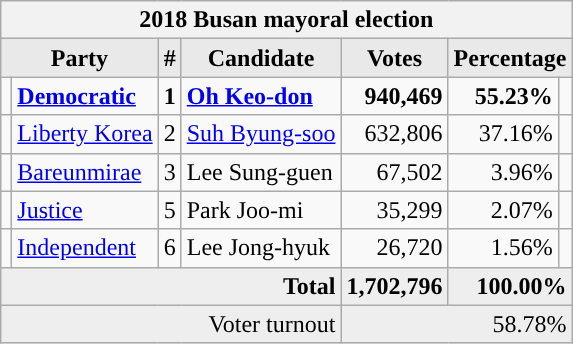<table class="wikitable">
<tr>
<th colspan="7">2018 Busan mayoral election</th>
</tr>
<tr>
<th style="background-color:#E9E9E9" colspan=2>Party</th>
<th style="background-color:#E9E9E9">#</th>
<th style="background-color:#E9E9E9">Candidate</th>
<th style="background-color:#E9E9E9">Votes</th>
<th style="background-color:#E9E9E9" colspan=2>Percentage</th>
</tr>
<tr style="font-weight:bold">
<td></td>
<td align=left><a href='#'>Democratic</a></td>
<td align=center>1</td>
<td align=left><a href='#'>Oh Keo-don</a></td>
<td align=right>940,469</td>
<td align=right>55.23%</td>
<td align=right></td>
</tr>
<tr>
<td></td>
<td align=left><a href='#'>Liberty Korea</a></td>
<td align=center>2</td>
<td align=left><a href='#'>Suh Byung-soo</a></td>
<td align=right>632,806</td>
<td align=right>37.16%</td>
<td align=right></td>
</tr>
<tr>
<td></td>
<td align=left><a href='#'>Bareunmirae</a></td>
<td align=center>3</td>
<td align=left>Lee Sung-guen</td>
<td align=right>67,502</td>
<td align=right>3.96%</td>
<td align=right></td>
</tr>
<tr>
<td></td>
<td align=left><a href='#'>Justice</a></td>
<td align=center>5</td>
<td align=left>Park Joo-mi</td>
<td align=right>35,299</td>
<td align=right>2.07%</td>
<td align=right></td>
</tr>
<tr>
<td></td>
<td align=left><a href='#'>Independent</a></td>
<td align=center>6</td>
<td align=left>Lee Jong-hyuk</td>
<td align=right>26,720</td>
<td align=right>1.56%</td>
<td align=right></td>
</tr>
<tr bgcolor="#EEEEEE" style="font-weight:bold">
<td colspan="4" align=right>Total</td>
<td align=right>1,702,796</td>
<td align=right colspan=2>100.00%</td>
</tr>
<tr bgcolor="#EEEEEE">
<td colspan="4" align="right">Voter turnout</td>
<td colspan="3" align="right">58.78%</td>
</tr>
</table>
